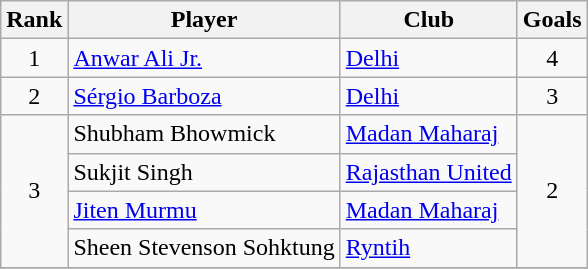<table class="wikitable" style="text-align:left">
<tr>
<th>Rank</th>
<th>Player</th>
<th>Club</th>
<th>Goals</th>
</tr>
<tr>
<td align="center">1</td>
<td align="left"> <a href='#'>Anwar Ali Jr.</a></td>
<td align="left"><a href='#'>Delhi</a></td>
<td align="center">4</td>
</tr>
<tr>
<td align="center">2</td>
<td align="left"> <a href='#'>Sérgio Barboza</a></td>
<td align="left"><a href='#'>Delhi</a></td>
<td align="center">3</td>
</tr>
<tr>
<td rowspan="4" align="center">3</td>
<td align="left"> Shubham Bhowmick</td>
<td align="left"><a href='#'>Madan Maharaj</a></td>
<td rowspan="4" align="center">2</td>
</tr>
<tr>
<td align="left"> Sukjit Singh</td>
<td align="left"><a href='#'>Rajasthan United</a></td>
</tr>
<tr>
<td align="left"> <a href='#'>Jiten Murmu</a></td>
<td><a href='#'>Madan Maharaj</a></td>
</tr>
<tr>
<td align="left"> Sheen Stevenson Sohktung</td>
<td><a href='#'>Ryntih</a></td>
</tr>
<tr>
</tr>
</table>
